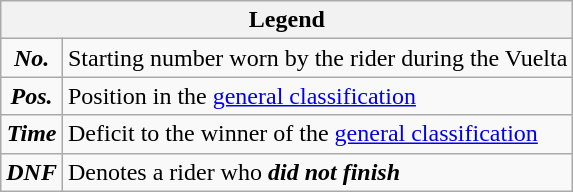<table class="wikitable">
<tr>
<th colspan=2>Legend</th>
</tr>
<tr>
<td align=center><strong><em>No.</em></strong></td>
<td>Starting number worn by the rider during the Vuelta</td>
</tr>
<tr>
<td align=center><strong><em>Pos.</em></strong></td>
<td>Position in the <a href='#'>general classification</a></td>
</tr>
<tr>
<td align=center><strong><em>Time</em></strong></td>
<td>Deficit to the winner of the <a href='#'>general classification</a></td>
</tr>
<tr>
<td align=center><strong><em>DNF</em></strong></td>
<td>Denotes a rider who <strong><em>did not finish</em></strong></td>
</tr>
</table>
